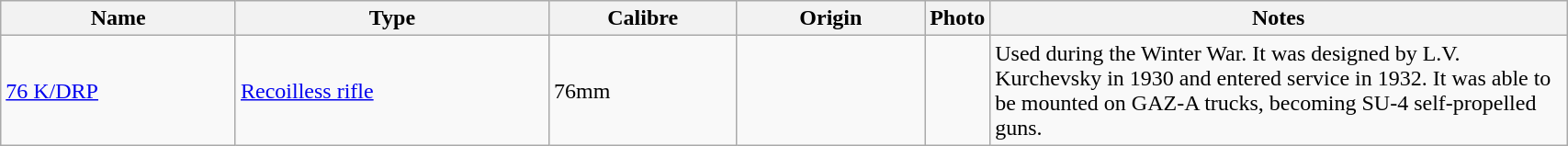<table class="wikitable" style="width:90%;">
<tr>
<th style="width:15%;">Name</th>
<th style="width:20%;">Type</th>
<th style="width:12%;">Calibre</th>
<th style="width:12%;">Origin</th>
<th>Photo</th>
<th>Notes</th>
</tr>
<tr>
<td><a href='#'>76 K/DRP</a></td>
<td><a href='#'>Recoilless rifle</a></td>
<td>76mm</td>
<td></td>
<td></td>
<td>Used during the Winter War. It was designed by L.V. Kurchevsky in 1930 and entered service in 1932. It was able to be mounted on GAZ-A trucks, becoming SU-4 self-propelled guns.</td>
</tr>
</table>
